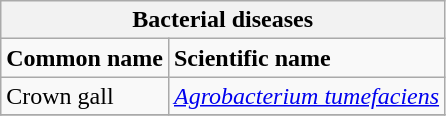<table class="wikitable" style="clear">
<tr>
<th colspan=2><strong>Bacterial diseases</strong><br></th>
</tr>
<tr>
<td><strong>Common name</strong></td>
<td><strong>Scientific name</strong></td>
</tr>
<tr>
<td>Crown gall</td>
<td><em><a href='#'>Agrobacterium tumefaciens</a></em></td>
</tr>
<tr>
</tr>
</table>
